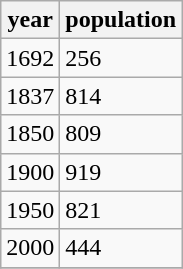<table class="wikitable">
<tr>
<th>year</th>
<th>population</th>
</tr>
<tr>
<td>1692</td>
<td>256</td>
</tr>
<tr>
<td>1837</td>
<td>814</td>
</tr>
<tr>
<td>1850</td>
<td>809</td>
</tr>
<tr>
<td>1900</td>
<td>919</td>
</tr>
<tr>
<td>1950</td>
<td>821</td>
</tr>
<tr>
<td>2000</td>
<td>444</td>
</tr>
<tr>
</tr>
</table>
